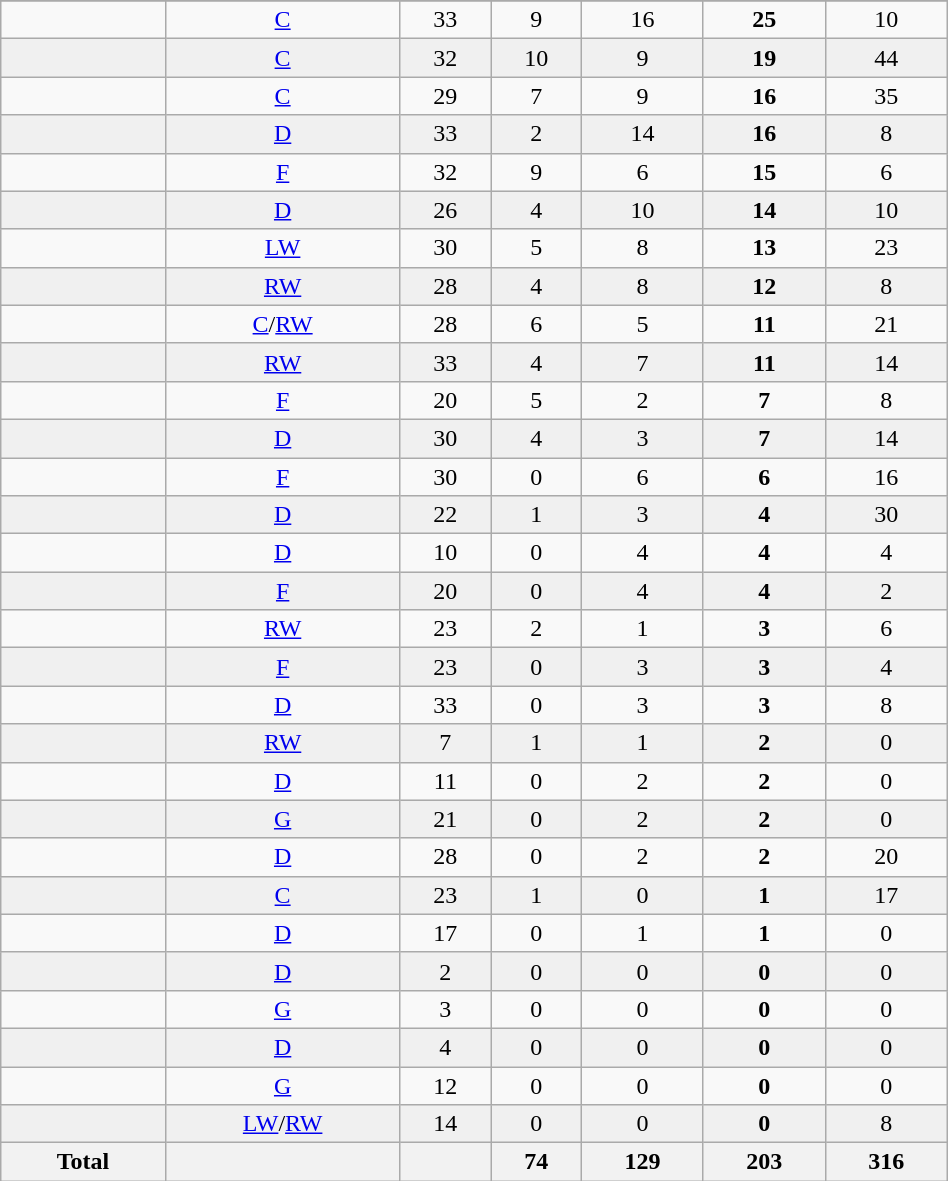<table class="wikitable sortable" width ="50%">
<tr align="center">
</tr>
<tr align="center" bgcolor="">
<td></td>
<td><a href='#'>C</a></td>
<td>33</td>
<td>9</td>
<td>16</td>
<td><strong>25</strong></td>
<td>10</td>
</tr>
<tr align="center" bgcolor="f0f0f0">
<td></td>
<td><a href='#'>C</a></td>
<td>32</td>
<td>10</td>
<td>9</td>
<td><strong>19</strong></td>
<td>44</td>
</tr>
<tr align="center" bgcolor="">
<td></td>
<td><a href='#'>C</a></td>
<td>29</td>
<td>7</td>
<td>9</td>
<td><strong>16</strong></td>
<td>35</td>
</tr>
<tr align="center" bgcolor="f0f0f0">
<td></td>
<td><a href='#'>D</a></td>
<td>33</td>
<td>2</td>
<td>14</td>
<td><strong>16</strong></td>
<td>8</td>
</tr>
<tr align="center" bgcolor="">
<td></td>
<td><a href='#'>F</a></td>
<td>32</td>
<td>9</td>
<td>6</td>
<td><strong>15</strong></td>
<td>6</td>
</tr>
<tr align="center" bgcolor="f0f0f0">
<td></td>
<td><a href='#'>D</a></td>
<td>26</td>
<td>4</td>
<td>10</td>
<td><strong>14</strong></td>
<td>10</td>
</tr>
<tr align="center" bgcolor="">
<td></td>
<td><a href='#'>LW</a></td>
<td>30</td>
<td>5</td>
<td>8</td>
<td><strong>13</strong></td>
<td>23</td>
</tr>
<tr align="center" bgcolor="f0f0f0">
<td></td>
<td><a href='#'>RW</a></td>
<td>28</td>
<td>4</td>
<td>8</td>
<td><strong>12</strong></td>
<td>8</td>
</tr>
<tr align="center" bgcolor="">
<td></td>
<td><a href='#'>C</a>/<a href='#'>RW</a></td>
<td>28</td>
<td>6</td>
<td>5</td>
<td><strong>11</strong></td>
<td>21</td>
</tr>
<tr align="center" bgcolor="f0f0f0">
<td></td>
<td><a href='#'>RW</a></td>
<td>33</td>
<td>4</td>
<td>7</td>
<td><strong>11</strong></td>
<td>14</td>
</tr>
<tr align="center" bgcolor="">
<td></td>
<td><a href='#'>F</a></td>
<td>20</td>
<td>5</td>
<td>2</td>
<td><strong>7</strong></td>
<td>8</td>
</tr>
<tr align="center" bgcolor="f0f0f0">
<td></td>
<td><a href='#'>D</a></td>
<td>30</td>
<td>4</td>
<td>3</td>
<td><strong>7</strong></td>
<td>14</td>
</tr>
<tr align="center" bgcolor="">
<td></td>
<td><a href='#'>F</a></td>
<td>30</td>
<td>0</td>
<td>6</td>
<td><strong>6</strong></td>
<td>16</td>
</tr>
<tr align="center" bgcolor="f0f0f0">
<td></td>
<td><a href='#'>D</a></td>
<td>22</td>
<td>1</td>
<td>3</td>
<td><strong>4</strong></td>
<td>30</td>
</tr>
<tr align="center" bgcolor="">
<td></td>
<td><a href='#'>D</a></td>
<td>10</td>
<td>0</td>
<td>4</td>
<td><strong>4</strong></td>
<td>4</td>
</tr>
<tr align="center" bgcolor="f0f0f0">
<td></td>
<td><a href='#'>F</a></td>
<td>20</td>
<td>0</td>
<td>4</td>
<td><strong>4</strong></td>
<td>2</td>
</tr>
<tr align="center" bgcolor="">
<td></td>
<td><a href='#'>RW</a></td>
<td>23</td>
<td>2</td>
<td>1</td>
<td><strong>3</strong></td>
<td>6</td>
</tr>
<tr align="center" bgcolor="f0f0f0">
<td></td>
<td><a href='#'>F</a></td>
<td>23</td>
<td>0</td>
<td>3</td>
<td><strong>3</strong></td>
<td>4</td>
</tr>
<tr align="center" bgcolor="">
<td></td>
<td><a href='#'>D</a></td>
<td>33</td>
<td>0</td>
<td>3</td>
<td><strong>3</strong></td>
<td>8</td>
</tr>
<tr align="center" bgcolor="f0f0f0">
<td></td>
<td><a href='#'>RW</a></td>
<td>7</td>
<td>1</td>
<td>1</td>
<td><strong>2</strong></td>
<td>0</td>
</tr>
<tr align="center" bgcolor="">
<td></td>
<td><a href='#'>D</a></td>
<td>11</td>
<td>0</td>
<td>2</td>
<td><strong>2</strong></td>
<td>0</td>
</tr>
<tr align="center" bgcolor="f0f0f0">
<td></td>
<td><a href='#'>G</a></td>
<td>21</td>
<td>0</td>
<td>2</td>
<td><strong>2</strong></td>
<td>0</td>
</tr>
<tr align="center" bgcolor="">
<td></td>
<td><a href='#'>D</a></td>
<td>28</td>
<td>0</td>
<td>2</td>
<td><strong>2</strong></td>
<td>20</td>
</tr>
<tr align="center" bgcolor="f0f0f0">
<td></td>
<td><a href='#'>C</a></td>
<td>23</td>
<td>1</td>
<td>0</td>
<td><strong>1</strong></td>
<td>17</td>
</tr>
<tr align="center" bgcolor="">
<td></td>
<td><a href='#'>D</a></td>
<td>17</td>
<td>0</td>
<td>1</td>
<td><strong>1</strong></td>
<td>0</td>
</tr>
<tr align="center" bgcolor="f0f0f0">
<td></td>
<td><a href='#'>D</a></td>
<td>2</td>
<td>0</td>
<td>0</td>
<td><strong>0</strong></td>
<td>0</td>
</tr>
<tr align="center" bgcolor="">
<td></td>
<td><a href='#'>G</a></td>
<td>3</td>
<td>0</td>
<td>0</td>
<td><strong>0</strong></td>
<td>0</td>
</tr>
<tr align="center" bgcolor="f0f0f0">
<td></td>
<td><a href='#'>D</a></td>
<td>4</td>
<td>0</td>
<td>0</td>
<td><strong>0</strong></td>
<td>0</td>
</tr>
<tr align="center" bgcolor="">
<td></td>
<td><a href='#'>G</a></td>
<td>12</td>
<td>0</td>
<td>0</td>
<td><strong>0</strong></td>
<td>0</td>
</tr>
<tr align="center" bgcolor="f0f0f0">
<td></td>
<td><a href='#'>LW</a>/<a href='#'>RW</a></td>
<td>14</td>
<td>0</td>
<td>0</td>
<td><strong>0</strong></td>
<td>8</td>
</tr>
<tr>
<th>Total</th>
<th></th>
<th></th>
<th>74</th>
<th>129</th>
<th>203</th>
<th>316</th>
</tr>
</table>
